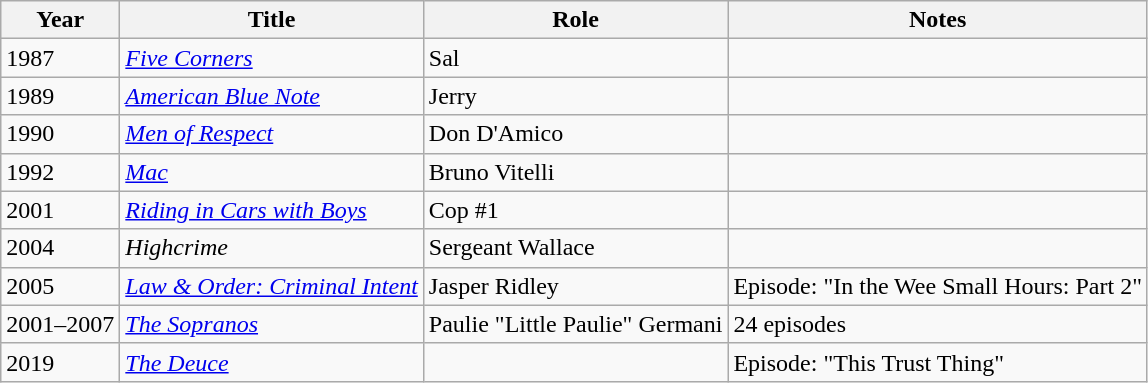<table class="wikitable sortable">
<tr>
<th>Year</th>
<th>Title</th>
<th>Role</th>
<th>Notes</th>
</tr>
<tr>
<td>1987</td>
<td><em><a href='#'>Five Corners</a></em></td>
<td>Sal</td>
<td></td>
</tr>
<tr>
<td>1989</td>
<td><em><a href='#'>American Blue Note</a></em></td>
<td>Jerry</td>
<td></td>
</tr>
<tr>
<td>1990</td>
<td><em><a href='#'>Men of Respect</a></em></td>
<td>Don D'Amico</td>
<td></td>
</tr>
<tr>
<td>1992</td>
<td><em><a href='#'>Mac</a></em></td>
<td>Bruno Vitelli</td>
<td></td>
</tr>
<tr>
<td>2001</td>
<td><em><a href='#'>Riding in Cars with Boys</a></em></td>
<td>Cop #1</td>
<td></td>
</tr>
<tr>
<td>2004</td>
<td><em>Highcrime</em></td>
<td>Sergeant Wallace</td>
<td></td>
</tr>
<tr>
<td>2005</td>
<td><em><a href='#'>Law & Order: Criminal Intent</a></em></td>
<td>Jasper Ridley</td>
<td>Episode: "In the Wee Small Hours: Part 2"</td>
</tr>
<tr>
<td>2001–2007</td>
<td><em><a href='#'>The Sopranos</a></em></td>
<td>Paulie "Little Paulie" Germani</td>
<td>24 episodes</td>
</tr>
<tr>
<td>2019</td>
<td><em><a href='#'>The Deuce</a></em></td>
<td></td>
<td>Episode: "This Trust Thing"</td>
</tr>
</table>
